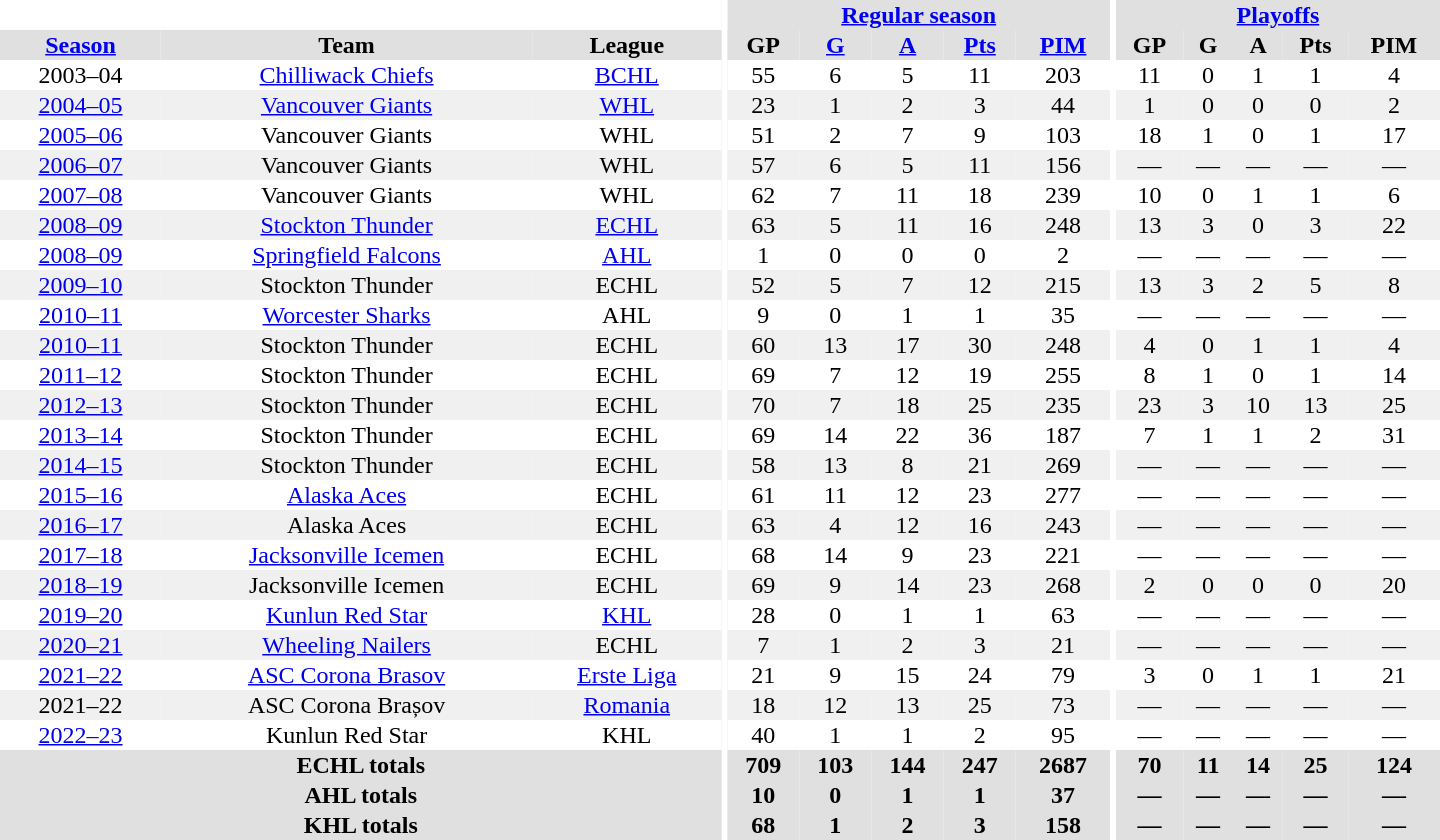<table border="0" cellpadding="1" cellspacing="0" style="text-align:center; width:60em">
<tr bgcolor="#e0e0e0">
<th colspan="3" bgcolor="#ffffff"></th>
<th rowspan="99" bgcolor="#ffffff"></th>
<th colspan="5"><a href='#'>Regular season</a></th>
<th rowspan="99" bgcolor="#ffffff"></th>
<th colspan="5"><a href='#'>Playoffs</a></th>
</tr>
<tr bgcolor="#e0e0e0">
<th><a href='#'>Season</a></th>
<th>Team</th>
<th>League</th>
<th>GP</th>
<th><a href='#'>G</a></th>
<th><a href='#'>A</a></th>
<th><a href='#'>Pts</a></th>
<th><a href='#'>PIM</a></th>
<th>GP</th>
<th>G</th>
<th>A</th>
<th>Pts</th>
<th>PIM</th>
</tr>
<tr ALIGN="center">
<td>2003–04</td>
<td><a href='#'>Chilliwack Chiefs</a></td>
<td><a href='#'>BCHL</a></td>
<td>55</td>
<td>6</td>
<td>5</td>
<td>11</td>
<td>203</td>
<td>11</td>
<td>0</td>
<td>1</td>
<td>1</td>
<td>4</td>
</tr>
<tr ALIGN="center" bgcolor="#f0f0f0">
<td><a href='#'>2004–05</a></td>
<td><a href='#'>Vancouver Giants</a></td>
<td><a href='#'>WHL</a></td>
<td>23</td>
<td>1</td>
<td>2</td>
<td>3</td>
<td>44</td>
<td>1</td>
<td>0</td>
<td>0</td>
<td>0</td>
<td>2</td>
</tr>
<tr ALIGN="center">
<td><a href='#'>2005–06</a></td>
<td>Vancouver Giants</td>
<td>WHL</td>
<td>51</td>
<td>2</td>
<td>7</td>
<td>9</td>
<td>103</td>
<td>18</td>
<td>1</td>
<td>0</td>
<td>1</td>
<td>17</td>
</tr>
<tr ALIGN="center" bgcolor="#f0f0f0">
<td><a href='#'>2006–07</a></td>
<td>Vancouver Giants</td>
<td>WHL</td>
<td>57</td>
<td>6</td>
<td>5</td>
<td>11</td>
<td>156</td>
<td>—</td>
<td>—</td>
<td>—</td>
<td>—</td>
<td>—</td>
</tr>
<tr ALIGN="center">
<td><a href='#'>2007–08</a></td>
<td>Vancouver Giants</td>
<td>WHL</td>
<td>62</td>
<td>7</td>
<td>11</td>
<td>18</td>
<td>239</td>
<td>10</td>
<td>0</td>
<td>1</td>
<td>1</td>
<td>6</td>
</tr>
<tr ALIGN="center" bgcolor="#f0f0f0">
<td><a href='#'>2008–09</a></td>
<td><a href='#'>Stockton Thunder</a></td>
<td><a href='#'>ECHL</a></td>
<td>63</td>
<td>5</td>
<td>11</td>
<td>16</td>
<td>248</td>
<td>13</td>
<td>3</td>
<td>0</td>
<td>3</td>
<td>22</td>
</tr>
<tr ALIGN="center">
<td><a href='#'>2008–09</a></td>
<td><a href='#'>Springfield Falcons</a></td>
<td><a href='#'>AHL</a></td>
<td>1</td>
<td>0</td>
<td>0</td>
<td>0</td>
<td>2</td>
<td>—</td>
<td>—</td>
<td>—</td>
<td>—</td>
<td>—</td>
</tr>
<tr ALIGN="center" bgcolor="#f0f0f0">
<td><a href='#'>2009–10</a></td>
<td>Stockton Thunder</td>
<td>ECHL</td>
<td>52</td>
<td>5</td>
<td>7</td>
<td>12</td>
<td>215</td>
<td>13</td>
<td>3</td>
<td>2</td>
<td>5</td>
<td>8</td>
</tr>
<tr ALIGN="center">
<td><a href='#'>2010–11</a></td>
<td><a href='#'>Worcester Sharks</a></td>
<td>AHL</td>
<td>9</td>
<td>0</td>
<td>1</td>
<td>1</td>
<td>35</td>
<td>—</td>
<td>—</td>
<td>—</td>
<td>—</td>
<td>—</td>
</tr>
<tr ALIGN="center"  bgcolor="#f0f0f0">
<td><a href='#'>2010–11</a></td>
<td>Stockton Thunder</td>
<td>ECHL</td>
<td>60</td>
<td>13</td>
<td>17</td>
<td>30</td>
<td>248</td>
<td>4</td>
<td>0</td>
<td>1</td>
<td>1</td>
<td>4</td>
</tr>
<tr ALIGN="center">
<td><a href='#'>2011–12</a></td>
<td>Stockton Thunder</td>
<td>ECHL</td>
<td>69</td>
<td>7</td>
<td>12</td>
<td>19</td>
<td>255</td>
<td>8</td>
<td>1</td>
<td>0</td>
<td>1</td>
<td>14</td>
</tr>
<tr ALIGN="center"  bgcolor="#f0f0f0">
<td><a href='#'>2012–13</a></td>
<td>Stockton Thunder</td>
<td>ECHL</td>
<td>70</td>
<td>7</td>
<td>18</td>
<td>25</td>
<td>235</td>
<td>23</td>
<td>3</td>
<td>10</td>
<td>13</td>
<td>25</td>
</tr>
<tr ALIGN="center">
<td><a href='#'>2013–14</a></td>
<td>Stockton Thunder</td>
<td>ECHL</td>
<td>69</td>
<td>14</td>
<td>22</td>
<td>36</td>
<td>187</td>
<td>7</td>
<td>1</td>
<td>1</td>
<td>2</td>
<td>31</td>
</tr>
<tr ALIGN="center"  bgcolor="#f0f0f0">
<td><a href='#'>2014–15</a></td>
<td>Stockton Thunder</td>
<td>ECHL</td>
<td>58</td>
<td>13</td>
<td>8</td>
<td>21</td>
<td>269</td>
<td>—</td>
<td>—</td>
<td>—</td>
<td>—</td>
<td>—</td>
</tr>
<tr ALIGN="center">
<td><a href='#'>2015–16</a></td>
<td><a href='#'>Alaska Aces</a></td>
<td>ECHL</td>
<td>61</td>
<td>11</td>
<td>12</td>
<td>23</td>
<td>277</td>
<td>—</td>
<td>—</td>
<td>—</td>
<td>—</td>
<td>—</td>
</tr>
<tr ALIGN="center"  bgcolor="#f0f0f0">
<td><a href='#'>2016–17</a></td>
<td>Alaska Aces</td>
<td>ECHL</td>
<td>63</td>
<td>4</td>
<td>12</td>
<td>16</td>
<td>243</td>
<td>—</td>
<td>—</td>
<td>—</td>
<td>—</td>
<td>—</td>
</tr>
<tr ALIGN="center">
<td><a href='#'>2017–18</a></td>
<td><a href='#'>Jacksonville Icemen</a></td>
<td>ECHL</td>
<td>68</td>
<td>14</td>
<td>9</td>
<td>23</td>
<td>221</td>
<td>—</td>
<td>—</td>
<td>—</td>
<td>—</td>
<td>—</td>
</tr>
<tr ALIGN="center"  bgcolor="#f0f0f0">
<td><a href='#'>2018–19</a></td>
<td>Jacksonville Icemen</td>
<td>ECHL</td>
<td>69</td>
<td>9</td>
<td>14</td>
<td>23</td>
<td>268</td>
<td>2</td>
<td>0</td>
<td>0</td>
<td>0</td>
<td>20</td>
</tr>
<tr ALIGN="center">
<td><a href='#'>2019–20</a></td>
<td><a href='#'>Kunlun Red Star</a></td>
<td><a href='#'>KHL</a></td>
<td>28</td>
<td>0</td>
<td>1</td>
<td>1</td>
<td>63</td>
<td>—</td>
<td>—</td>
<td>—</td>
<td>—</td>
<td>—</td>
</tr>
<tr ALIGN="center" bgcolor="#f0f0f0">
<td><a href='#'>2020–21</a></td>
<td><a href='#'>Wheeling Nailers</a></td>
<td>ECHL</td>
<td>7</td>
<td>1</td>
<td>2</td>
<td>3</td>
<td>21</td>
<td>—</td>
<td>—</td>
<td>—</td>
<td>—</td>
<td>—</td>
</tr>
<tr ALIGN="center">
<td><a href='#'>2021–22</a></td>
<td><a href='#'>ASC Corona Brasov</a></td>
<td><a href='#'>Erste Liga</a></td>
<td>21</td>
<td>9</td>
<td>15</td>
<td>24</td>
<td>79</td>
<td>3</td>
<td>0</td>
<td>1</td>
<td>1</td>
<td>21</td>
</tr>
<tr ALIGN="center" bgcolor="#f0f0f0">
<td>2021–22</td>
<td>ASC Corona Brașov</td>
<td><a href='#'>Romania</a></td>
<td>18</td>
<td>12</td>
<td>13</td>
<td>25</td>
<td>73</td>
<td>—</td>
<td>—</td>
<td>—</td>
<td>—</td>
<td>—</td>
</tr>
<tr ALIGN="center">
<td><a href='#'>2022–23</a></td>
<td>Kunlun Red Star</td>
<td>KHL</td>
<td>40</td>
<td>1</td>
<td>1</td>
<td>2</td>
<td>95</td>
<td>—</td>
<td>—</td>
<td>—</td>
<td>—</td>
<td>—</td>
</tr>
<tr bgcolor="#e0e0e0">
<th colspan="3">ECHL totals</th>
<th>709</th>
<th>103</th>
<th>144</th>
<th>247</th>
<th>2687</th>
<th>70</th>
<th>11</th>
<th>14</th>
<th>25</th>
<th>124</th>
</tr>
<tr bgcolor="#e0e0e0">
<th colspan="3">AHL totals</th>
<th>10</th>
<th>0</th>
<th>1</th>
<th>1</th>
<th>37</th>
<th>—</th>
<th>—</th>
<th>—</th>
<th>—</th>
<th>—</th>
</tr>
<tr bgcolor="#e0e0e0">
<th colspan="3">KHL totals</th>
<th>68</th>
<th>1</th>
<th>2</th>
<th>3</th>
<th>158</th>
<th>—</th>
<th>—</th>
<th>—</th>
<th>—</th>
<th>—</th>
</tr>
</table>
